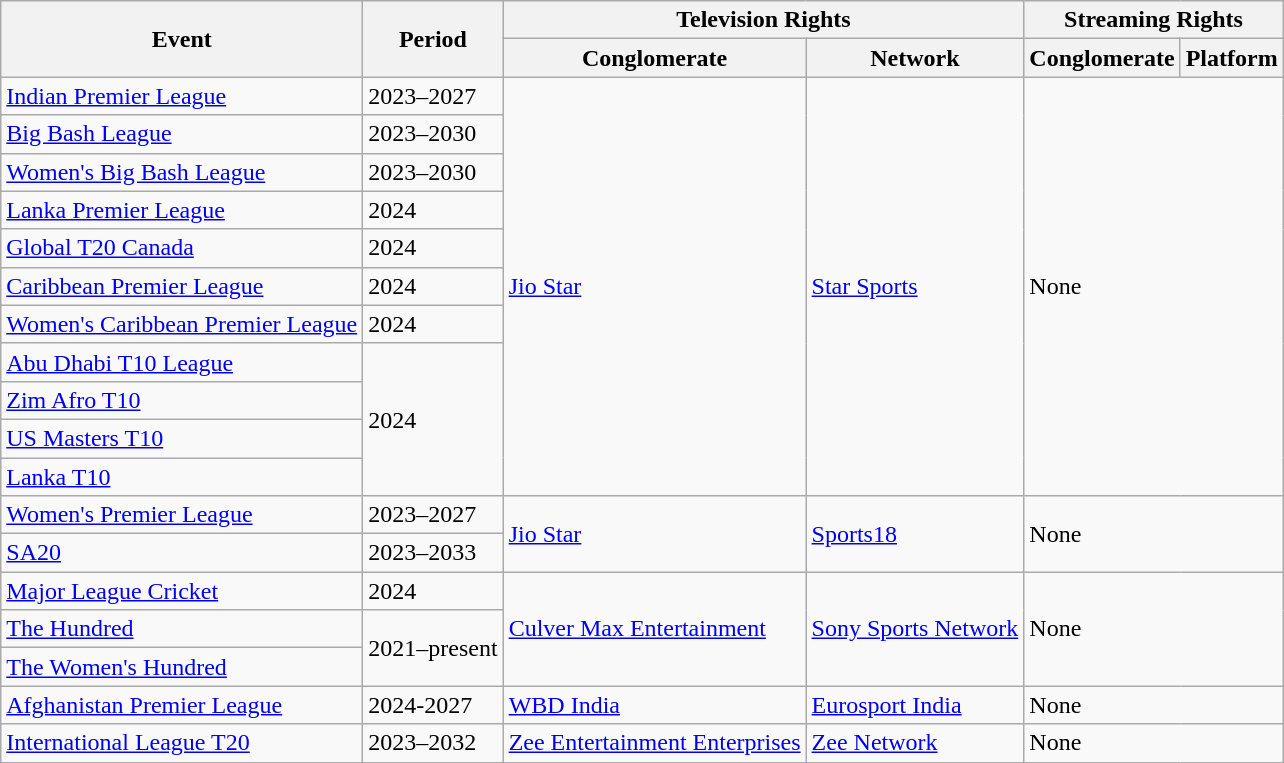<table class="wikitable">
<tr>
<th rowspan="2">Event</th>
<th rowspan="2">Period</th>
<th colspan="2">Television Rights</th>
<th colspan="2">Streaming Rights</th>
</tr>
<tr>
<th>Conglomerate</th>
<th>Network</th>
<th>Conglomerate</th>
<th>Platform</th>
</tr>
<tr>
<td><a href='#'>Indian Premier League</a></td>
<td>2023–2027</td>
<td rowspan="11"><a href='#'>Jio Star</a></td>
<td rowspan="11"><a href='#'>Star Sports</a></td>
<td colspan="2" rowspan="11">None</td>
</tr>
<tr>
<td><a href='#'>Big Bash League</a></td>
<td>2023–2030</td>
</tr>
<tr>
<td><a href='#'>Women's Big Bash League</a></td>
<td>2023–2030</td>
</tr>
<tr>
<td><a href='#'>Lanka Premier League</a></td>
<td>2024</td>
</tr>
<tr>
<td><a href='#'>Global T20 Canada</a></td>
<td>2024</td>
</tr>
<tr>
<td><a href='#'>Caribbean Premier League</a></td>
<td>2024</td>
</tr>
<tr>
<td><a href='#'>Women's Caribbean Premier League</a></td>
<td>2024</td>
</tr>
<tr>
<td><a href='#'>Abu Dhabi T10 League</a></td>
<td rowspan="4">2024</td>
</tr>
<tr>
<td><a href='#'>Zim Afro T10</a></td>
</tr>
<tr>
<td><a href='#'>US Masters T10</a></td>
</tr>
<tr>
<td><a href='#'>Lanka T10</a></td>
</tr>
<tr>
<td><a href='#'>Women's Premier League</a></td>
<td>2023–2027</td>
<td rowspan="2"><a href='#'>Jio Star</a></td>
<td rowspan="2"><a href='#'>Sports18</a></td>
<td colspan="2" rowspan="2">None</td>
</tr>
<tr>
<td><a href='#'>SA20</a></td>
<td>2023–2033</td>
</tr>
<tr>
<td><a href='#'>Major League Cricket</a></td>
<td>2024</td>
<td rowspan="3"><a href='#'>Culver Max Entertainment</a></td>
<td rowspan="3"><a href='#'>Sony Sports Network</a></td>
<td colspan="2" rowspan="3">None</td>
</tr>
<tr>
<td><a href='#'>The Hundred</a></td>
<td rowspan="2">2021–present</td>
</tr>
<tr>
<td><a href='#'>The Women's Hundred</a></td>
</tr>
<tr>
<td><a href='#'>Afghanistan Premier League</a></td>
<td>2024-2027</td>
<td><a href='#'>WBD India</a></td>
<td><a href='#'>Eurosport India</a></td>
<td colspan="2" rowspan="1">None</td>
</tr>
<tr>
<td><a href='#'>International League T20</a></td>
<td>2023–2032</td>
<td><a href='#'>Zee Entertainment Enterprises</a></td>
<td><a href='#'>Zee Network</a></td>
<td colspan="2" rowspan="1">None</td>
</tr>
</table>
